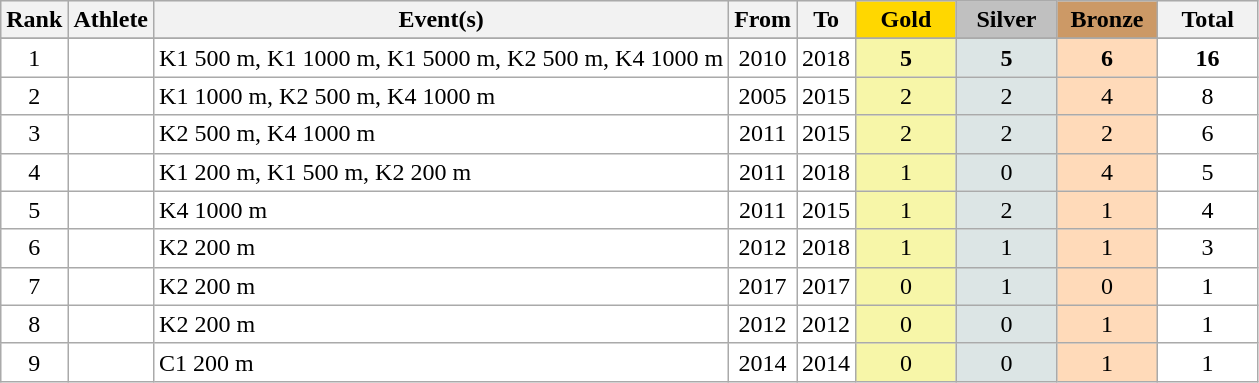<table class="wikitable plainrowheaders" style="text-align:center;">
<tr style="background-color:#EDEDED;">
<th class="hintergrundfarbe5" style="width:1em">Rank</th>
<th class="hintergrundfarbe5">Athlete</th>
<th class="hintergrundfarbe5">Event(s)</th>
<th class="hintergrundfarbe5">From</th>
<th class="hintergrundfarbe5">To</th>
<th style="background:    gold; width:8%">Gold</th>
<th style="background:  silver; width:8%">Silver</th>
<th style="background: #CC9966; width:8%">Bronze</th>
<th class="hintergrundfarbe5" style="width:8%">Total</th>
</tr>
<tr>
</tr>
<tr align="center" bgcolor="#FFFFFF">
<td rowspan="1" valign="center">1</td>
<td align="left"></td>
<td align="left">K1 500 m, K1 1000 m, K1 5000 m, K2 500 m, K4 1000 m</td>
<td align="center">2010</td>
<td align="center">2018</td>
<td style="background:#F7F6A8;"><strong>5</strong></td>
<td style="background:#DCE5E5;"><strong>5</strong></td>
<td style="background:#FFDAB9;"><strong>6</strong></td>
<td><strong>16</strong></td>
</tr>
<tr align="center" bgcolor="#FFFFFF">
<td rowspan="1" valign="center">2</td>
<td align="left"></td>
<td align="left">K1 1000 m, K2 500 m, K4 1000 m</td>
<td align="center">2005</td>
<td align="center">2015</td>
<td style="background:#F7F6A8;">2</td>
<td style="background:#DCE5E5;">2</td>
<td style="background:#FFDAB9;">4</td>
<td>8</td>
</tr>
<tr align="center" bgcolor="#FFFFFF">
<td rowspan="1" valign="center">3</td>
<td align="left"></td>
<td align="left">K2 500 m, K4 1000 m</td>
<td align="center">2011</td>
<td align="center">2015</td>
<td style="background:#F7F6A8;">2</td>
<td style="background:#DCE5E5;">2</td>
<td style="background:#FFDAB9;">2</td>
<td>6</td>
</tr>
<tr align="center" bgcolor="#FFFFFF">
<td rowspan="1" valign="center">4</td>
<td align="left"></td>
<td align="left">K1 200 m, K1 500 m, K2 200 m</td>
<td align="center">2011</td>
<td align="center">2018</td>
<td style="background:#F7F6A8;">1</td>
<td style="background:#DCE5E5;">0</td>
<td style="background:#FFDAB9;">4</td>
<td>5</td>
</tr>
<tr align="center" bgcolor="#FFFFFF">
<td rowspan="1" valign="center">5</td>
<td align="left"></td>
<td align="left">K4 1000 m</td>
<td align="center">2011</td>
<td align="center">2015</td>
<td style="background:#F7F6A8;">1</td>
<td style="background:#DCE5E5;">2</td>
<td style="background:#FFDAB9;">1</td>
<td>4</td>
</tr>
<tr align="center" bgcolor="#FFFFFF">
<td rowspan="1" valign="center">6</td>
<td align="left"></td>
<td align="left">K2 200 m</td>
<td align="center">2012</td>
<td align="center">2018</td>
<td style="background:#F7F6A8;">1</td>
<td style="background:#DCE5E5;">1</td>
<td style="background:#FFDAB9;">1</td>
<td>3</td>
</tr>
<tr align="center" bgcolor="#FFFFFF">
<td rowspan="1" valign="center">7</td>
<td align="left"></td>
<td align="left">K2 200 m</td>
<td align="center">2017</td>
<td align="center">2017</td>
<td style="background:#F7F6A8;">0</td>
<td style="background:#DCE5E5;">1</td>
<td style="background:#FFDAB9;">0</td>
<td>1</td>
</tr>
<tr align="center" bgcolor="#FFFFFF">
<td rowspan="1" valign="center">8</td>
<td align="left"></td>
<td align="left">K2 200 m</td>
<td align="center">2012</td>
<td align="center">2012</td>
<td style="background:#F7F6A8;">0</td>
<td style="background:#DCE5E5;">0</td>
<td style="background:#FFDAB9;">1</td>
<td>1</td>
</tr>
<tr align="center" bgcolor="#FFFFFF">
<td rowspan="1" valign="center">9</td>
<td align="left"></td>
<td align="left">C1 200 m</td>
<td align="center">2014</td>
<td align="center">2014</td>
<td style="background:#F7F6A8;">0</td>
<td style="background:#DCE5E5;">0</td>
<td style="background:#FFDAB9;">1</td>
<td>1</td>
</tr>
</table>
